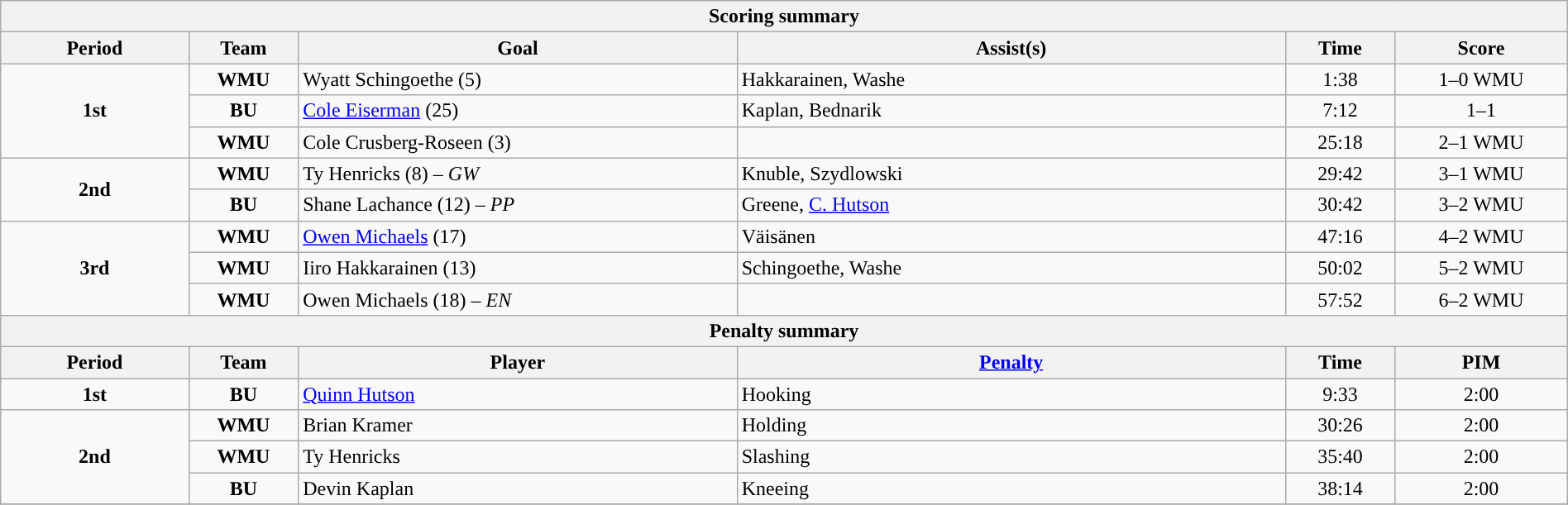<table style="width:100%;" class="wikitable">
<tr>
<th colspan=6>Scoring summary</th>
</tr>
<tr>
<th style="width:12%;">Period</th>
<th style="width:7%;">Team</th>
<th style="width:28%;">Goal</th>
<th style="width:35%;">Assist(s)</th>
<th style="width:7%;">Time</th>
<th style="width:11%;">Score</th>
</tr>
<tr>
<td style="text-align:center;" rowspan="3"><strong>1st</strong></td>
<td align=center><strong>WMU</strong></td>
<td>Wyatt Schingoethe (5)</td>
<td>Hakkarainen, Washe</td>
<td align=center>1:38</td>
<td align=center>1–0 WMU</td>
</tr>
<tr>
<td align=center><strong>BU</strong></td>
<td><a href='#'>Cole Eiserman</a> (25)</td>
<td>Kaplan, Bednarik</td>
<td align=center>7:12</td>
<td align=center>1–1</td>
</tr>
<tr>
<td align=center><strong>WMU</strong></td>
<td>Cole Crusberg-Roseen (3)</td>
<td></td>
<td align=center>25:18</td>
<td align=center>2–1 WMU</td>
</tr>
<tr>
<td style="text-align:center;" rowspan="2"><strong>2nd</strong></td>
<td align=center><strong>WMU</strong></td>
<td>Ty Henricks (8) – <em>GW</em></td>
<td>Knuble, Szydlowski</td>
<td align=center>29:42</td>
<td align=center>3–1 WMU</td>
</tr>
<tr>
<td align=center><strong>BU</strong></td>
<td>Shane Lachance (12) – <em>PP</em></td>
<td>Greene, <a href='#'>C. Hutson</a></td>
<td align=center>30:42</td>
<td align=center>3–2 WMU</td>
</tr>
<tr>
<td style="text-align:center;" rowspan="3"><strong>3rd</strong></td>
<td align=center><strong>WMU</strong></td>
<td><a href='#'>Owen Michaels</a> (17)</td>
<td>Väisänen</td>
<td align=center>47:16</td>
<td align=center>4–2 WMU</td>
</tr>
<tr>
<td align=center><strong>WMU</strong></td>
<td>Iiro Hakkarainen (13)</td>
<td>Schingoethe, Washe</td>
<td align=center>50:02</td>
<td align=center>5–2 WMU</td>
</tr>
<tr>
<td align=center><strong>WMU</strong></td>
<td>Owen Michaels (18) – <em>EN</em></td>
<td></td>
<td align=center>57:52</td>
<td align=center>6–2 WMU</td>
</tr>
<tr>
<th colspan=6>Penalty summary</th>
</tr>
<tr>
<th style="width:12%;">Period</th>
<th style="width:7%;">Team</th>
<th style="width:28%;">Player</th>
<th style="width:35%;"><a href='#'>Penalty</a></th>
<th style="width:7%;">Time</th>
<th style="width:11%;">PIM</th>
</tr>
<tr>
<td style="text-align:center;" rowspan="1"><strong>1st</strong></td>
<td align=center><strong>BU</strong></td>
<td><a href='#'>Quinn Hutson</a></td>
<td>Hooking</td>
<td align=center>9:33</td>
<td align=center>2:00</td>
</tr>
<tr>
<td style="text-align:center;" rowspan="3"><strong>2nd</strong></td>
<td align=center><strong>WMU</strong></td>
<td>Brian Kramer</td>
<td>Holding</td>
<td align=center>30:26</td>
<td align=center>2:00</td>
</tr>
<tr>
<td align=center><strong>WMU</strong></td>
<td>Ty Henricks</td>
<td>Slashing</td>
<td align=center>35:40</td>
<td align=center>2:00</td>
</tr>
<tr>
<td align=center><strong>BU</strong></td>
<td>Devin Kaplan</td>
<td>Kneeing</td>
<td align=center>38:14</td>
<td align=center>2:00</td>
</tr>
<tr>
</tr>
</table>
